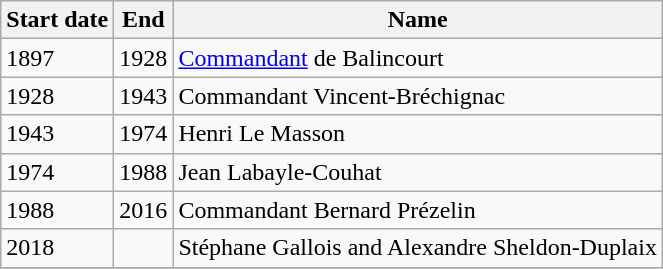<table class="wikitable sortable">
<tr>
<th>Start date</th>
<th>End</th>
<th>Name</th>
</tr>
<tr>
<td>1897</td>
<td>1928</td>
<td><a href='#'>Commandant</a> de Balincourt</td>
</tr>
<tr>
<td>1928</td>
<td>1943</td>
<td>Commandant Vincent-Bréchignac</td>
</tr>
<tr>
<td>1943</td>
<td>1974</td>
<td>Henri Le Masson</td>
</tr>
<tr>
<td>1974</td>
<td>1988</td>
<td>Jean Labayle-Couhat</td>
</tr>
<tr>
<td>1988</td>
<td>2016</td>
<td>Commandant Bernard Prézelin</td>
</tr>
<tr>
<td>2018</td>
<td></td>
<td>Stéphane Gallois and Alexandre Sheldon-Duplaix</td>
</tr>
<tr>
</tr>
</table>
